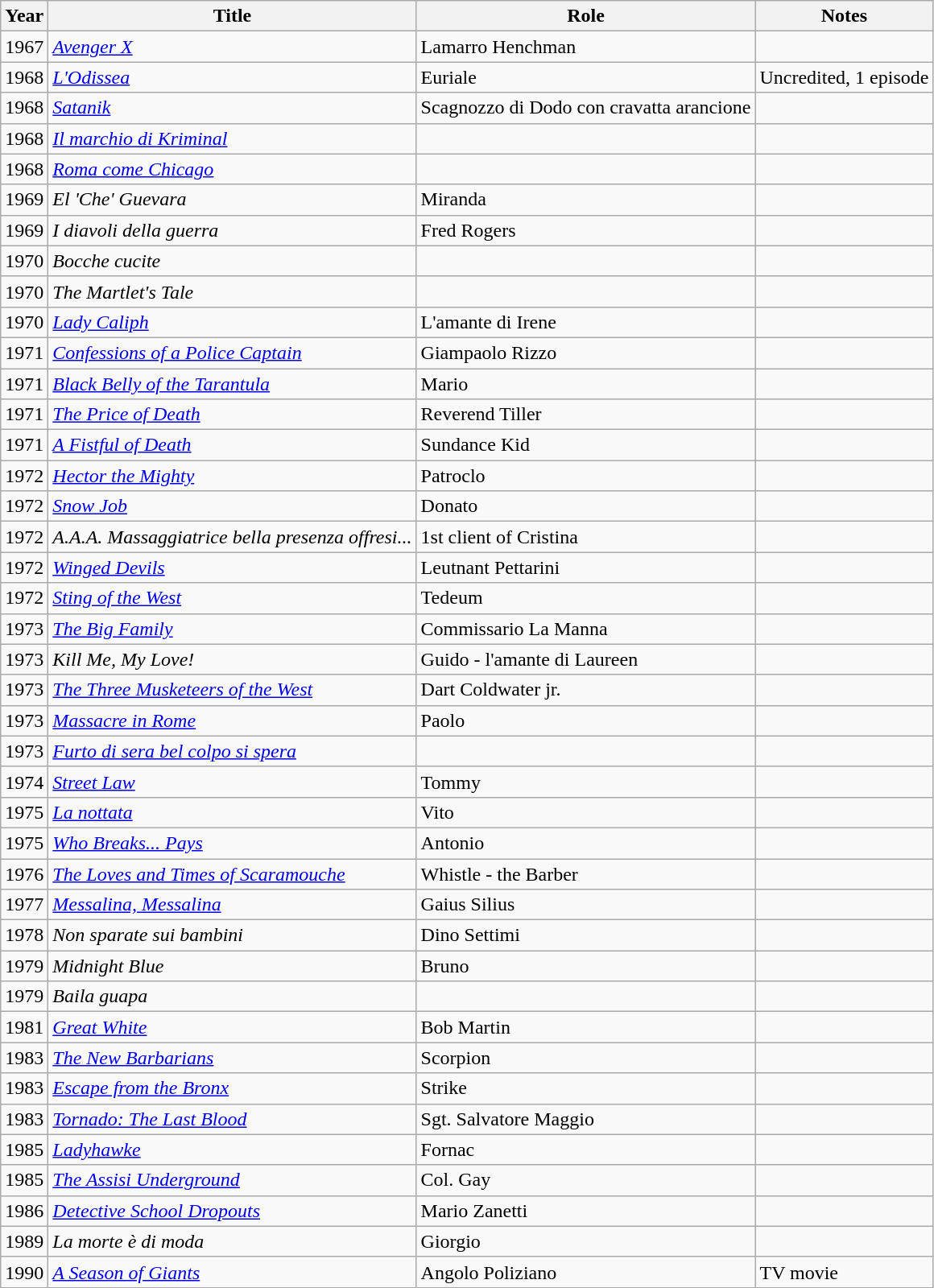<table class="wikitable">
<tr>
<th>Year</th>
<th>Title</th>
<th>Role</th>
<th>Notes</th>
</tr>
<tr>
<td>1967</td>
<td><em><a href='#'>Avenger X</a></em></td>
<td>Lamarro Henchman</td>
<td></td>
</tr>
<tr>
<td>1968</td>
<td><em><a href='#'>L'Odissea</a></em></td>
<td>Euriale</td>
<td>Uncredited, 1 episode</td>
</tr>
<tr>
<td>1968</td>
<td><em><a href='#'>Satanik</a></em></td>
<td>Scagnozzo di Dodo con cravatta arancione</td>
<td></td>
</tr>
<tr>
<td>1968</td>
<td><em><a href='#'>Il marchio di Kriminal</a></em></td>
<td></td>
<td></td>
</tr>
<tr>
<td>1968</td>
<td><em><a href='#'>Roma come Chicago</a></em></td>
<td></td>
<td></td>
</tr>
<tr>
<td>1969</td>
<td><em>El 'Che' Guevara</em></td>
<td>Miranda</td>
<td></td>
</tr>
<tr>
<td>1969</td>
<td><em>I diavoli della guerra</em></td>
<td>Fred Rogers</td>
<td></td>
</tr>
<tr>
<td>1970</td>
<td><em>Bocche cucite</em></td>
<td></td>
<td></td>
</tr>
<tr>
<td>1970</td>
<td><em>The Martlet's Tale</em></td>
<td></td>
<td></td>
</tr>
<tr>
<td>1970</td>
<td><em><a href='#'>Lady Caliph</a></em></td>
<td>L'amante di Irene</td>
<td></td>
</tr>
<tr>
<td>1971</td>
<td><em><a href='#'>Confessions of a Police Captain</a></em></td>
<td>Giampaolo Rizzo</td>
<td></td>
</tr>
<tr>
<td>1971</td>
<td><em><a href='#'>Black Belly of the Tarantula</a></em></td>
<td>Mario</td>
<td></td>
</tr>
<tr>
<td>1971</td>
<td><em><a href='#'>The Price of Death</a></em></td>
<td>Reverend Tiller</td>
<td></td>
</tr>
<tr>
<td>1971</td>
<td><em><a href='#'>A Fistful of Death</a></em></td>
<td>Sundance Kid</td>
<td></td>
</tr>
<tr>
<td>1972</td>
<td><em><a href='#'>Hector the Mighty</a></em></td>
<td>Patroclo</td>
<td></td>
</tr>
<tr>
<td>1972</td>
<td><em><a href='#'>Snow Job</a></em></td>
<td>Donato</td>
<td></td>
</tr>
<tr>
<td>1972</td>
<td><em>A.A.A. Massaggiatrice bella presenza offresi...</em></td>
<td>1st client of Cristina</td>
<td></td>
</tr>
<tr>
<td>1972</td>
<td><em><a href='#'>Winged Devils</a></em></td>
<td>Leutnant Pettarini</td>
<td></td>
</tr>
<tr>
<td>1972</td>
<td><em><a href='#'>Sting of the West</a></em></td>
<td>Tedeum</td>
<td></td>
</tr>
<tr>
<td>1973</td>
<td><em><a href='#'>The Big Family</a></em></td>
<td>Commissario La Manna</td>
<td></td>
</tr>
<tr>
<td>1973</td>
<td><em>Kill Me, My Love!</em></td>
<td>Guido - l'amante di Laureen</td>
<td></td>
</tr>
<tr>
<td>1973</td>
<td><em><a href='#'>The Three Musketeers of the West</a></em></td>
<td>Dart Coldwater jr.</td>
<td></td>
</tr>
<tr>
<td>1973</td>
<td><em><a href='#'>Massacre in Rome</a></em></td>
<td>Paolo</td>
<td></td>
</tr>
<tr>
<td>1973</td>
<td><em><a href='#'>Furto di sera bel colpo si spera</a></em></td>
<td></td>
<td></td>
</tr>
<tr>
<td>1974</td>
<td><em><a href='#'>Street Law</a></em></td>
<td>Tommy</td>
<td></td>
</tr>
<tr>
<td>1975</td>
<td><em><a href='#'>La nottata</a></em></td>
<td>Vito</td>
<td></td>
</tr>
<tr>
<td>1975</td>
<td><em><a href='#'>Who Breaks... Pays</a></em></td>
<td>Antonio</td>
<td></td>
</tr>
<tr>
<td>1976</td>
<td><em><a href='#'>The Loves and Times of Scaramouche</a></em></td>
<td>Whistle - the Barber</td>
<td></td>
</tr>
<tr>
<td>1977</td>
<td><em><a href='#'>Messalina, Messalina</a></em></td>
<td>Gaius Silius</td>
<td></td>
</tr>
<tr>
<td>1978</td>
<td><em>Non sparate sui bambini</em></td>
<td>Dino Settimi</td>
<td></td>
</tr>
<tr>
<td>1979</td>
<td><em>Midnight Blue</em></td>
<td>Bruno</td>
<td></td>
</tr>
<tr>
<td>1979</td>
<td><em>Baila guapa</em></td>
<td></td>
<td></td>
</tr>
<tr>
<td>1981</td>
<td><em><a href='#'>Great White</a></em></td>
<td>Bob Martin</td>
<td></td>
</tr>
<tr>
<td>1983</td>
<td><em><a href='#'>The New Barbarians</a></em></td>
<td>Scorpion</td>
<td></td>
</tr>
<tr>
<td>1983</td>
<td><em><a href='#'>Escape from the Bronx</a></em></td>
<td>Strike</td>
<td></td>
</tr>
<tr>
<td>1983</td>
<td><em><a href='#'>Tornado: The Last Blood</a></em></td>
<td>Sgt. Salvatore Maggio</td>
<td></td>
</tr>
<tr>
<td>1985</td>
<td><em><a href='#'>Ladyhawke</a></em></td>
<td>Fornac</td>
<td></td>
</tr>
<tr>
<td>1985</td>
<td><em><a href='#'>The Assisi Underground</a></em></td>
<td>Col. Gay</td>
<td></td>
</tr>
<tr>
<td>1986</td>
<td><em><a href='#'>Detective School Dropouts</a></em></td>
<td>Mario Zanetti</td>
<td></td>
</tr>
<tr>
<td>1989</td>
<td><em>La morte è di moda</em></td>
<td>Giorgio</td>
<td></td>
</tr>
<tr>
<td>1990</td>
<td><em><a href='#'>A Season of Giants</a></em></td>
<td>Angolo Poliziano</td>
<td>TV movie</td>
</tr>
</table>
